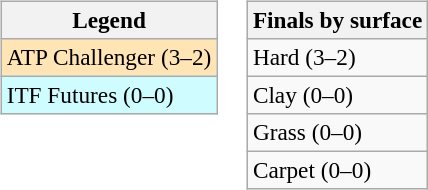<table>
<tr valign=top>
<td><br><table class=wikitable style=font-size:97%>
<tr>
<th>Legend</th>
</tr>
<tr bgcolor=moccasin>
<td>ATP Challenger (3–2)</td>
</tr>
<tr bgcolor=cffcff>
<td>ITF Futures (0–0)</td>
</tr>
</table>
</td>
<td><br><table class=wikitable style=font-size:97%>
<tr>
<th>Finals by surface</th>
</tr>
<tr>
<td>Hard (3–2)</td>
</tr>
<tr>
<td>Clay (0–0)</td>
</tr>
<tr>
<td>Grass (0–0)</td>
</tr>
<tr>
<td>Carpet (0–0)</td>
</tr>
</table>
</td>
</tr>
</table>
